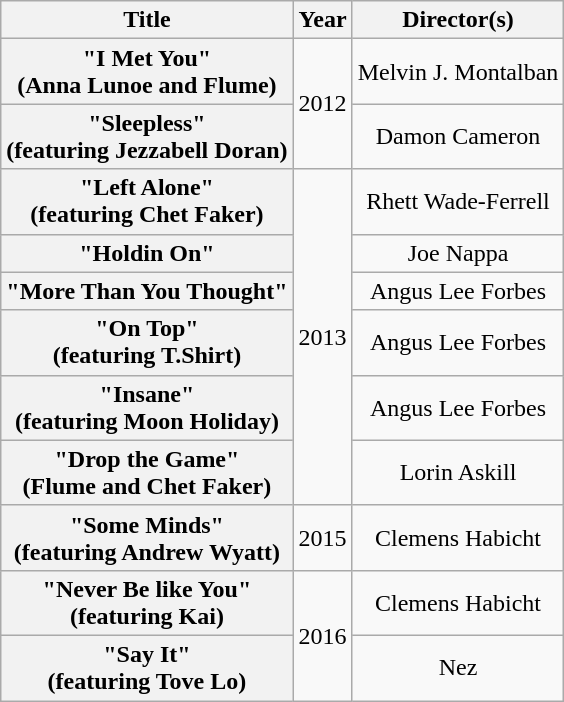<table class="wikitable plainrowheaders" style="text-align:center;">
<tr>
<th scope="col">Title</th>
<th scope="col">Year</th>
<th scope="col">Director(s)</th>
</tr>
<tr>
<th scope="row">"I Met You"<br><span>(Anna Lunoe and Flume)</span></th>
<td rowspan="2">2012</td>
<td>Melvin J. Montalban</td>
</tr>
<tr>
<th scope="row">"Sleepless"<br><span>(featuring Jezzabell Doran)</span></th>
<td>Damon Cameron</td>
</tr>
<tr>
<th scope="row">"Left Alone"<br><span>(featuring Chet Faker)</span></th>
<td rowspan="6">2013</td>
<td>Rhett Wade-Ferrell</td>
</tr>
<tr>
<th scope="row">"Holdin On"</th>
<td>Joe Nappa</td>
</tr>
<tr>
<th scope="row">"More Than You Thought"</th>
<td>Angus Lee Forbes</td>
</tr>
<tr>
<th scope="row">"On Top"<br><span>(featuring T.Shirt)</span></th>
<td>Angus Lee Forbes</td>
</tr>
<tr>
<th scope="row">"Insane"<br><span>(featuring Moon Holiday)</span></th>
<td>Angus Lee Forbes</td>
</tr>
<tr>
<th scope="row">"Drop the Game"<br><span>(Flume and Chet Faker)</span></th>
<td>Lorin Askill</td>
</tr>
<tr>
<th scope="row">"Some Minds"<br><span>(featuring Andrew Wyatt)</span></th>
<td>2015</td>
<td>Clemens Habicht</td>
</tr>
<tr>
<th scope="row">"Never Be like You"<br><span>(featuring Kai)</span></th>
<td rowspan="2">2016</td>
<td>Clemens Habicht</td>
</tr>
<tr>
<th scope="row">"Say It"<br><span>(featuring Tove Lo)</span></th>
<td>Nez</td>
</tr>
</table>
